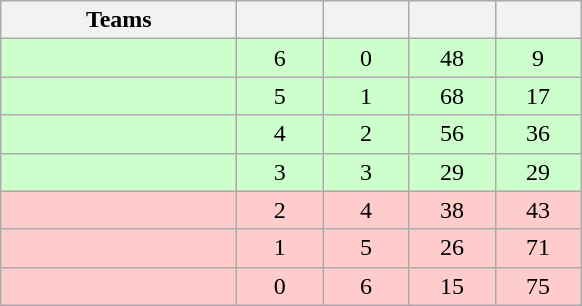<table class="wikitable" style="text-align: center;">
<tr>
<th style="width: 150px;">Teams</th>
<th style="width: 50px;"></th>
<th style="width: 50px;"></th>
<th style="width: 50px;"></th>
<th style="width: 50px;"></th>
</tr>
<tr style="background: #CFC;">
<td style="text-align: left;"></td>
<td>6</td>
<td>0</td>
<td>48</td>
<td>9</td>
</tr>
<tr style="background: #CFC;">
<td style="text-align: left;"></td>
<td>5</td>
<td>1</td>
<td>68</td>
<td>17</td>
</tr>
<tr style="background: #CFC;">
<td style="text-align: left;"></td>
<td>4</td>
<td>2</td>
<td>56</td>
<td>36</td>
</tr>
<tr style="background: #CFC;">
<td style="text-align: left;"></td>
<td>3</td>
<td>3</td>
<td>29</td>
<td>29</td>
</tr>
<tr style="background: #FCC;">
<td style="text-align: left;"></td>
<td>2</td>
<td>4</td>
<td>38</td>
<td>43</td>
</tr>
<tr style="background: #FCC;">
<td style="text-align: left;"></td>
<td>1</td>
<td>5</td>
<td>26</td>
<td>71</td>
</tr>
<tr style="background: #FCC;">
<td style="text-align: left;"></td>
<td>0</td>
<td>6</td>
<td>15</td>
<td>75</td>
</tr>
</table>
